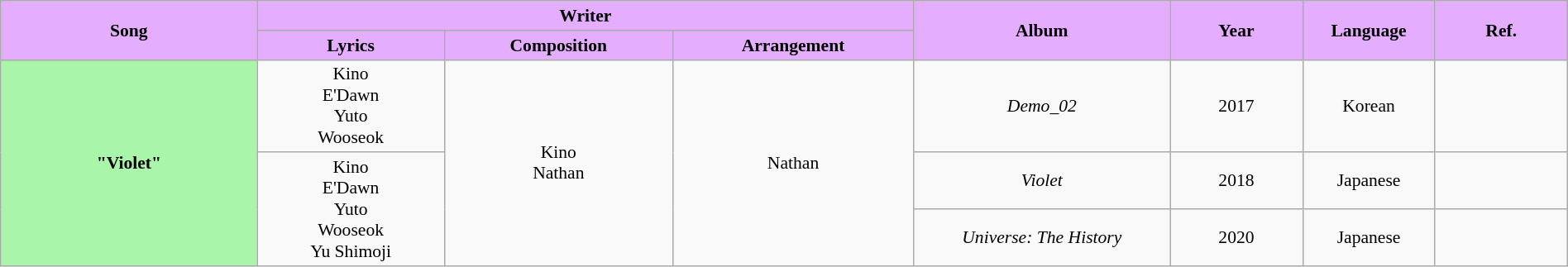<table class="wikitable" style="margin:0.5em auto; clear:both; font-size:.9em; text-align:center; width:100%">
<tr>
<th rowspan="2" style="width:200px; background:#E5ADFD;">Song</th>
<th colspan="3" style="width:700px; background:#E5ADFD;">Writer</th>
<th rowspan="2" style="width:200px; background:#E5ADFD;">Album</th>
<th rowspan="2" style="width:100px; background:#E5ADFD;">Year</th>
<th rowspan="2" style="width:100px; background:#E5ADFD;">Language</th>
<th rowspan="2" style="width:100px; background:#E5ADFD;">Ref.</th>
</tr>
<tr>
<th style=background:#E5ADFD;">Lyrics</th>
<th style=background:#E5ADFD;">Composition</th>
<th style=background:#E5ADFD;">Arrangement</th>
</tr>
<tr>
<th rowspan="3" scope="row" style="background-color:#A9F5A9 ">"Violet" </th>
<td>Kino<br>E'Dawn<br>Yuto<br>Wooseok</td>
<td rowspan="3">Kino<br>Nathan</td>
<td rowspan="3">Nathan</td>
<td><em>Demo_02</em></td>
<td>2017</td>
<td>Korean</td>
<td></td>
</tr>
<tr>
<td rowspan="2">Kino<br>E'Dawn<br>Yuto<br>Wooseok<br>Yu Shimoji</td>
<td><em>Violet</em></td>
<td>2018</td>
<td>Japanese</td>
<td></td>
</tr>
<tr>
<td><em>Universe: The History</em></td>
<td>2020</td>
<td>Japanese</td>
<td></td>
</tr>
</table>
